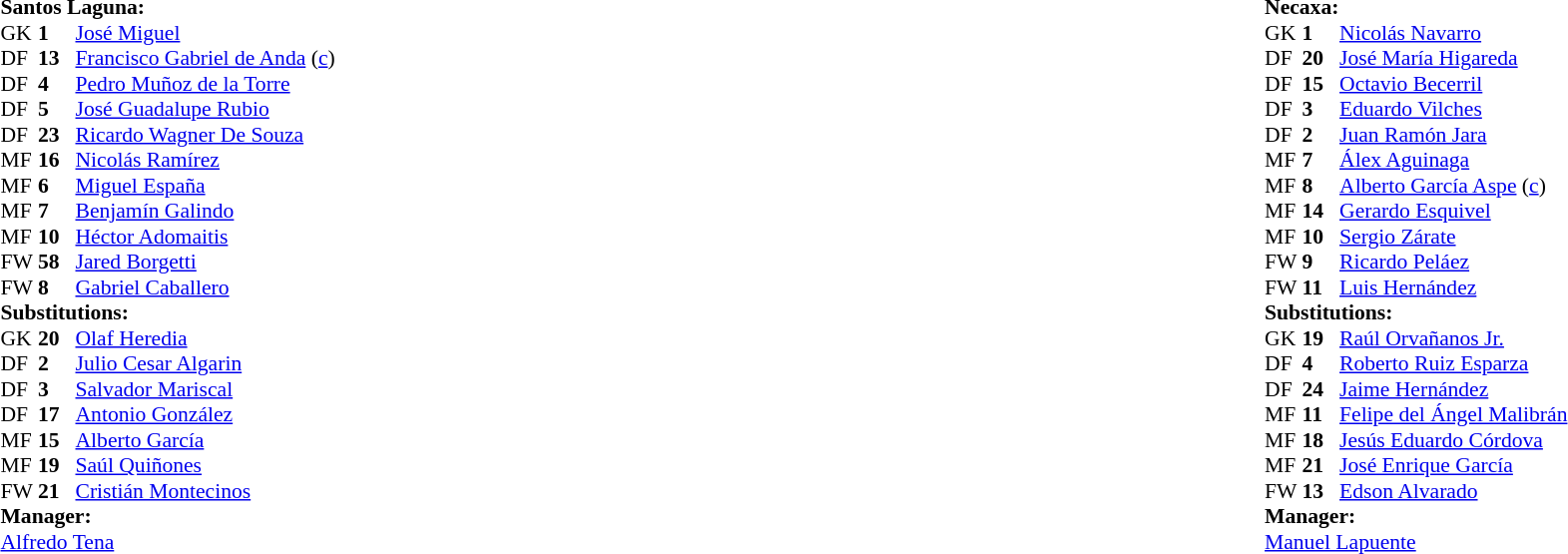<table width="100%">
<tr>
<td valign="top" width="50%"><br><table style="font-size: 90%" cellspacing="0" cellpadding="0">
<tr>
<td colspan="4"><strong>Santos Laguna:</strong></td>
</tr>
<tr>
<th width=25></th>
<th width=25></th>
</tr>
<tr>
<td>GK</td>
<td><strong>1</strong></td>
<td> <a href='#'>José Miguel</a></td>
<td></td>
</tr>
<tr>
<td>DF</td>
<td><strong>13</strong></td>
<td> <a href='#'>Francisco Gabriel de Anda</a> (<a href='#'>c</a>)</td>
</tr>
<tr>
<td>DF</td>
<td><strong>4</strong></td>
<td> <a href='#'>Pedro Muñoz de la Torre</a></td>
<td></td>
</tr>
<tr>
<td>DF</td>
<td><strong>5</strong></td>
<td> <a href='#'>José Guadalupe Rubio</a></td>
<td></td>
<td></td>
</tr>
<tr>
<td>DF</td>
<td><strong>23</strong></td>
<td> <a href='#'>Ricardo Wagner De Souza</a></td>
</tr>
<tr>
<td>MF</td>
<td><strong>16</strong></td>
<td> <a href='#'>Nicolás Ramírez</a></td>
</tr>
<tr>
<td>MF</td>
<td><strong>6</strong></td>
<td> <a href='#'>Miguel España</a></td>
<td></td>
</tr>
<tr>
<td>MF</td>
<td><strong>7</strong></td>
<td> <a href='#'>Benjamín Galindo</a></td>
<td></td>
<td></td>
</tr>
<tr>
<td>MF</td>
<td><strong>10</strong></td>
<td> <a href='#'>Héctor Adomaitis</a></td>
<td></td>
<td></td>
</tr>
<tr>
<td>FW</td>
<td><strong>58</strong></td>
<td> <a href='#'>Jared Borgetti</a></td>
</tr>
<tr>
<td>FW</td>
<td><strong>8</strong></td>
<td> <a href='#'>Gabriel Caballero</a></td>
</tr>
<tr>
<td colspan=3><strong>Substitutions:</strong></td>
</tr>
<tr>
<td>GK</td>
<td><strong>20</strong></td>
<td> <a href='#'>Olaf Heredia</a></td>
</tr>
<tr>
<td>DF</td>
<td><strong>2</strong></td>
<td> <a href='#'>Julio Cesar Algarin</a></td>
</tr>
<tr>
<td>DF</td>
<td><strong>3</strong></td>
<td> <a href='#'>Salvador Mariscal</a></td>
<td></td>
<td></td>
</tr>
<tr>
<td>DF</td>
<td><strong>17</strong></td>
<td> <a href='#'>Antonio González</a></td>
</tr>
<tr>
<td>MF</td>
<td><strong>15</strong></td>
<td> <a href='#'>Alberto García</a></td>
<td></td>
<td></td>
</tr>
<tr>
<td>MF</td>
<td><strong>19</strong></td>
<td> <a href='#'>Saúl Quiñones</a></td>
</tr>
<tr>
<td>FW</td>
<td><strong>21</strong></td>
<td> <a href='#'>Cristián Montecinos</a></td>
<td></td>
<td></td>
</tr>
<tr>
<td colspan=3><strong>Manager:</strong></td>
</tr>
<tr>
<td colspan=4> <a href='#'>Alfredo Tena</a></td>
</tr>
</table>
</td>
<td valign=top></td>
<td valign=top width=50%><br><table style="font-size: 90%" cellspacing="0" cellpadding="0" align=center>
<tr>
<td colspan="4"><strong>Necaxa:</strong></td>
</tr>
<tr>
<th width=25></th>
<th width=25></th>
</tr>
<tr>
</tr>
<tr>
<td>GK</td>
<td><strong>1</strong></td>
<td> <a href='#'>Nicolás Navarro</a></td>
</tr>
<tr>
<td>DF</td>
<td><strong>20</strong></td>
<td> <a href='#'>José María Higareda</a></td>
<td></td>
<td></td>
</tr>
<tr>
<td>DF</td>
<td><strong>15</strong></td>
<td> <a href='#'>Octavio Becerril</a></td>
</tr>
<tr>
<td>DF</td>
<td><strong>3</strong></td>
<td> <a href='#'>Eduardo Vilches</a></td>
</tr>
<tr>
<td>DF</td>
<td><strong>2</strong></td>
<td> <a href='#'>Juan Ramón Jara</a></td>
</tr>
<tr>
<td>MF</td>
<td><strong>7</strong></td>
<td> <a href='#'>Álex Aguinaga</a></td>
</tr>
<tr>
<td>MF</td>
<td><strong>8</strong></td>
<td> <a href='#'>Alberto García Aspe</a> (<a href='#'>c</a>)</td>
<td></td>
</tr>
<tr>
<td>MF</td>
<td><strong>14</strong></td>
<td> <a href='#'>Gerardo Esquivel</a></td>
<td></td>
<td></td>
</tr>
<tr>
<td>MF</td>
<td><strong>10</strong></td>
<td> <a href='#'>Sergio Zárate</a></td>
<td></td>
</tr>
<tr>
<td>FW</td>
<td><strong>9</strong></td>
<td> <a href='#'>Ricardo Peláez</a></td>
</tr>
<tr>
<td>FW</td>
<td><strong>11</strong></td>
<td> <a href='#'>Luis Hernández</a></td>
</tr>
<tr>
<td colspan=3><strong>Substitutions:</strong></td>
</tr>
<tr>
<td>GK</td>
<td><strong>19</strong></td>
<td> <a href='#'>Raúl Orvañanos Jr.</a></td>
</tr>
<tr>
<td>DF</td>
<td><strong>4</strong></td>
<td> <a href='#'>Roberto Ruiz Esparza</a></td>
</tr>
<tr>
<td>DF</td>
<td><strong>24</strong></td>
<td> <a href='#'>Jaime Hernández</a></td>
</tr>
<tr>
<td>MF</td>
<td><strong>11</strong></td>
<td> <a href='#'>Felipe del Ángel Malibrán</a></td>
<td></td>
<td></td>
</tr>
<tr>
<td>MF</td>
<td><strong>18</strong></td>
<td> <a href='#'>Jesús Eduardo Córdova</a></td>
</tr>
<tr>
<td>MF</td>
<td><strong>21</strong></td>
<td> <a href='#'>José Enrique García</a></td>
</tr>
<tr>
<td>FW</td>
<td><strong>13</strong></td>
<td> <a href='#'>Edson Alvarado</a></td>
<td></td>
<td></td>
</tr>
<tr>
<td colspan=3><strong>Manager:</strong></td>
</tr>
<tr>
<td colspan=4> <a href='#'>Manuel Lapuente</a></td>
</tr>
</table>
</td>
</tr>
</table>
